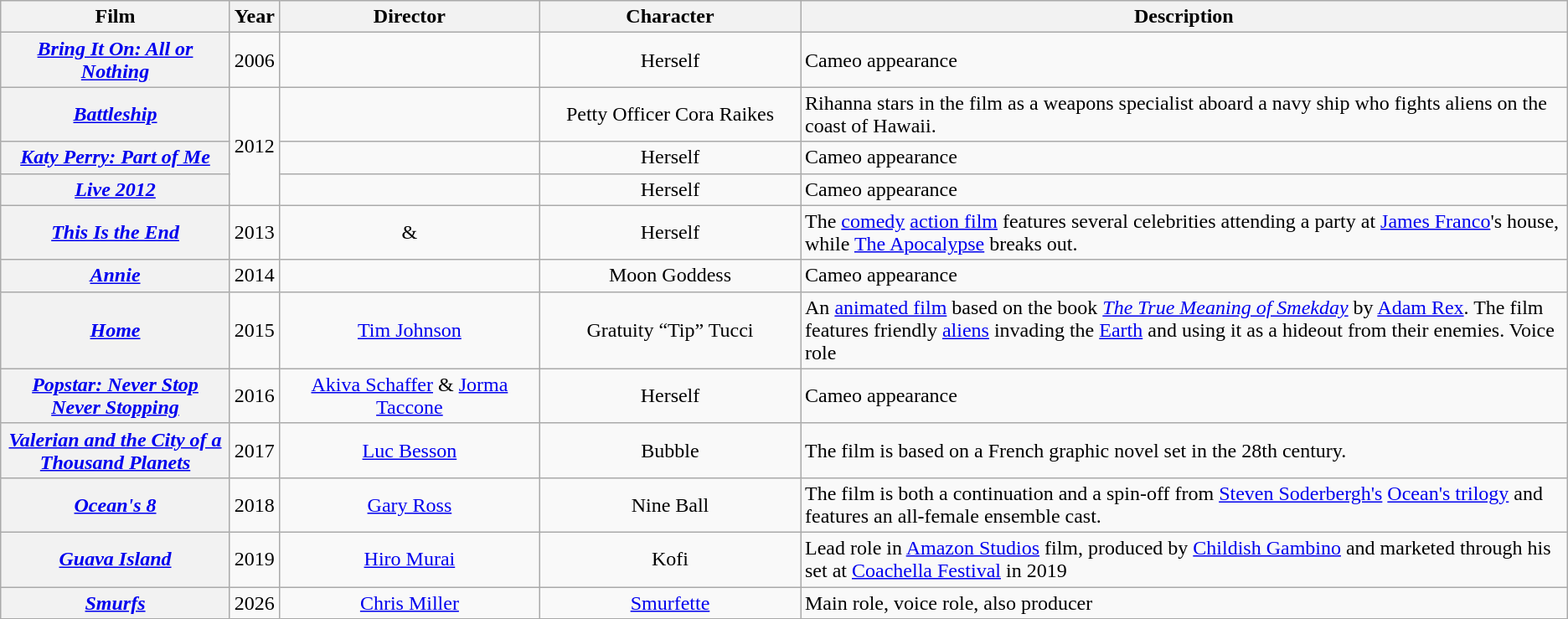<table class="wikitable plainrowheaders sortable" style="text-align:center;">
<tr>
<th scope="col" width="175">Film</th>
<th scope="col">Year</th>
<th scope="col" width="200">Director</th>
<th scope="col" width="200">Character</th>
<th scope="col" class="unsortable">Description</th>
</tr>
<tr>
<th scope="row"><em><a href='#'>Bring It On: All or Nothing</a></em></th>
<td>2006</td>
<td></td>
<td>Herself</td>
<td style="text-align:left;">Cameo appearance</td>
</tr>
<tr>
<th scope="row"><em><a href='#'>Battleship</a></em></th>
<td rowspan="3">2012</td>
<td></td>
<td>Petty Officer Cora Raikes</td>
<td style="text-align:left;">Rihanna stars in the film as a weapons specialist aboard a navy ship who fights aliens on the coast of Hawaii.</td>
</tr>
<tr>
<th scope="row"><em><a href='#'>Katy Perry: Part of Me</a></em></th>
<td></td>
<td>Herself</td>
<td style="text-align:left;">Cameo appearance</td>
</tr>
<tr>
<th scope="row"><em><a href='#'>Live 2012</a></em></th>
<td></td>
<td>Herself</td>
<td style="text-align:left;">Cameo appearance</td>
</tr>
<tr>
<th scope="row"><em><a href='#'>This Is the End</a></em></th>
<td>2013</td>
<td> & </td>
<td>Herself</td>
<td style="text-align:left;">The <a href='#'>comedy</a> <a href='#'>action film</a> features several celebrities attending a party at <a href='#'>James Franco</a>'s house, while <a href='#'>The Apocalypse</a> breaks out.</td>
</tr>
<tr>
<th scope="row"><em><a href='#'>Annie</a></em></th>
<td>2014</td>
<td></td>
<td>Moon Goddess</td>
<td style="text-align:left;">Cameo appearance</td>
</tr>
<tr>
<th scope="row"><em><a href='#'>Home</a></em></th>
<td>2015</td>
<td><a href='#'>Tim Johnson</a></td>
<td>Gratuity “Tip” Tucci</td>
<td style="text-align:left;">An <a href='#'>animated film</a> based on the book <em><a href='#'>The True Meaning of Smekday</a></em> by <a href='#'>Adam Rex</a>. The film features friendly <a href='#'>aliens</a> invading the <a href='#'>Earth</a> and using it as a hideout from their enemies. Voice role</td>
</tr>
<tr>
<th scope="row"><em><a href='#'>Popstar: Never Stop Never Stopping</a></em></th>
<td>2016</td>
<td><a href='#'>Akiva Schaffer</a> & <a href='#'>Jorma Taccone</a></td>
<td>Herself</td>
<td style="text-align:left;">Cameo appearance</td>
</tr>
<tr>
<th scope="row"><em><a href='#'>Valerian and the City of a Thousand Planets</a></em></th>
<td>2017</td>
<td><a href='#'>Luc Besson</a></td>
<td>Bubble</td>
<td style="text-align:left;">The film is based on a French graphic novel set in the 28th century.</td>
</tr>
<tr>
<th scope="row"><em><a href='#'>Ocean's 8</a></em></th>
<td>2018</td>
<td><a href='#'>Gary Ross</a></td>
<td>Nine Ball</td>
<td style="text-align:left;">The film is both a continuation and a spin-off from <a href='#'>Steven Soderbergh's</a> <a href='#'>Ocean's trilogy</a> and features an all-female ensemble cast.</td>
</tr>
<tr>
<th scope="row"><em><a href='#'>Guava Island</a></em></th>
<td>2019</td>
<td><a href='#'>Hiro Murai</a></td>
<td>Kofi</td>
<td style="text-align:left;">Lead role in <a href='#'>Amazon Studios</a> film, produced by <a href='#'>Childish Gambino</a> and marketed through his set at <a href='#'>Coachella Festival</a> in 2019</td>
</tr>
<tr>
<th scope="row"><em><a href='#'>Smurfs</a></em></th>
<td>2026</td>
<td><a href='#'>Chris Miller</a></td>
<td><a href='#'>Smurfette</a></td>
<td style="text-align:left;">Main role, voice role, also producer</td>
</tr>
</table>
